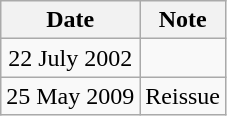<table class="wikitable">
<tr>
<th>Date</th>
<th>Note</th>
</tr>
<tr>
<td style="text-align:center;">22 July 2002</td>
<td></td>
</tr>
<tr>
<td style="text-align:center;">25 May 2009</td>
<td>Reissue</td>
</tr>
</table>
